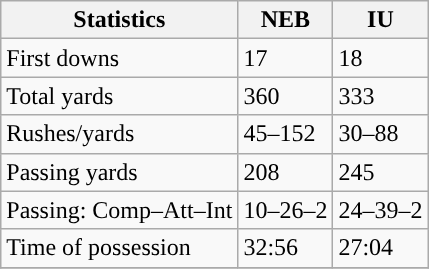<table class="wikitable" style="float: left;">
<tr>
<th>Statistics</th>
<th>NEB</th>
<th>IU</th>
</tr>
<tr>
<td>First downs</td>
<td>17</td>
<td>18</td>
</tr>
<tr>
<td>Total yards</td>
<td>360</td>
<td>333</td>
</tr>
<tr>
<td>Rushes/yards</td>
<td>45–152</td>
<td>30–88</td>
</tr>
<tr>
<td>Passing yards</td>
<td>208</td>
<td>245</td>
</tr>
<tr>
<td>Passing: Comp–Att–Int</td>
<td>10–26–2</td>
<td>24–39–2</td>
</tr>
<tr>
<td>Time of possession</td>
<td>32:56</td>
<td>27:04</td>
</tr>
<tr>
</tr>
</table>
